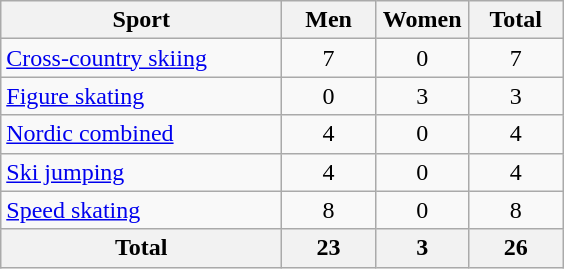<table class="wikitable sortable" style="text-align:center;">
<tr>
<th width=180>Sport</th>
<th width=55>Men</th>
<th width=55>Women</th>
<th width=55>Total</th>
</tr>
<tr>
<td align=left><a href='#'>Cross-country skiing</a></td>
<td>7</td>
<td>0</td>
<td>7</td>
</tr>
<tr>
<td align=left><a href='#'>Figure skating</a></td>
<td>0</td>
<td>3</td>
<td>3</td>
</tr>
<tr>
<td align=left><a href='#'>Nordic combined</a></td>
<td>4</td>
<td>0</td>
<td>4</td>
</tr>
<tr>
<td align=left><a href='#'>Ski jumping</a></td>
<td>4</td>
<td>0</td>
<td>4</td>
</tr>
<tr>
<td align=left><a href='#'>Speed skating</a></td>
<td>8</td>
<td>0</td>
<td>8</td>
</tr>
<tr>
<th>Total</th>
<th>23</th>
<th>3</th>
<th>26</th>
</tr>
</table>
